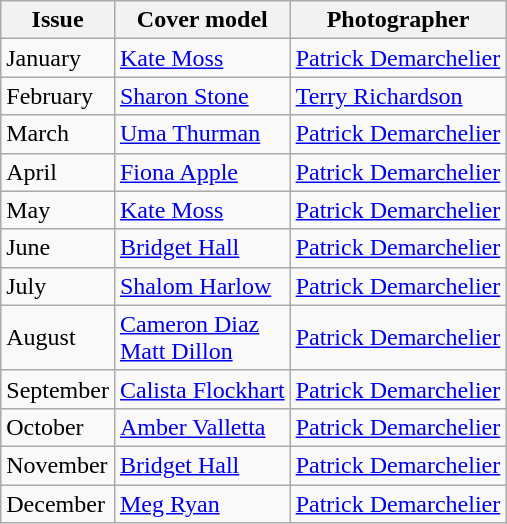<table class="sortable wikitable">
<tr>
<th>Issue</th>
<th>Cover model</th>
<th>Photographer</th>
</tr>
<tr>
<td>January</td>
<td><a href='#'>Kate Moss</a></td>
<td><a href='#'>Patrick Demarchelier</a></td>
</tr>
<tr>
<td>February</td>
<td><a href='#'>Sharon Stone</a></td>
<td><a href='#'>Terry Richardson</a></td>
</tr>
<tr>
<td>March</td>
<td><a href='#'>Uma Thurman</a></td>
<td><a href='#'>Patrick Demarchelier</a></td>
</tr>
<tr>
<td>April</td>
<td><a href='#'>Fiona Apple</a></td>
<td><a href='#'>Patrick Demarchelier</a></td>
</tr>
<tr>
<td>May</td>
<td><a href='#'>Kate Moss</a></td>
<td><a href='#'>Patrick Demarchelier</a></td>
</tr>
<tr>
<td>June</td>
<td><a href='#'>Bridget Hall</a></td>
<td><a href='#'>Patrick Demarchelier</a></td>
</tr>
<tr>
<td>July</td>
<td><a href='#'>Shalom Harlow</a></td>
<td><a href='#'>Patrick Demarchelier</a></td>
</tr>
<tr>
<td>August</td>
<td><a href='#'>Cameron Diaz</a><br><a href='#'>Matt Dillon</a></td>
<td><a href='#'>Patrick Demarchelier</a></td>
</tr>
<tr>
<td>September</td>
<td><a href='#'>Calista Flockhart</a></td>
<td><a href='#'>Patrick Demarchelier</a></td>
</tr>
<tr>
<td>October</td>
<td><a href='#'>Amber Valletta</a></td>
<td><a href='#'>Patrick Demarchelier</a></td>
</tr>
<tr>
<td>November</td>
<td><a href='#'>Bridget Hall</a></td>
<td><a href='#'>Patrick Demarchelier</a></td>
</tr>
<tr>
<td>December</td>
<td><a href='#'>Meg Ryan</a></td>
<td><a href='#'>Patrick Demarchelier</a></td>
</tr>
</table>
